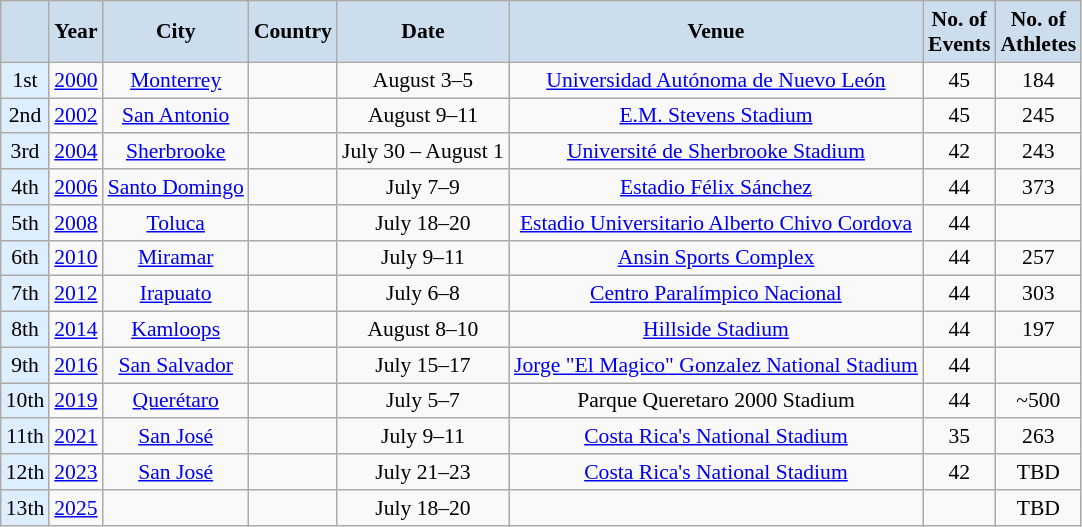<table class="wikitable" style="text-align:center; font-size: 90%;" align="center">
<tr>
<th style="background-color: #CCDDEE;"></th>
<th style="background-color: #CCDDEE;">Year</th>
<th style="background-color: #CCDDEE;">City</th>
<th style="background-color: #CCDDEE;">Country</th>
<th style="background-color: #CCDDEE;">Date</th>
<th style="background-color: #CCDDEE;">Venue</th>
<th style="background-color: #CCDDEE;">No. of <br>Events</th>
<th style="background-color: #CCDDEE;">No. of<br>Athletes</th>
</tr>
<tr>
<td bgcolor=DDEEFF>1st</td>
<td><a href='#'>2000</a></td>
<td><a href='#'>Monterrey</a></td>
<td></td>
<td>August 3–5</td>
<td><a href='#'>Universidad Autónoma de Nuevo León</a></td>
<td>45</td>
<td>184</td>
</tr>
<tr>
<td bgcolor=DDEEFF>2nd</td>
<td><a href='#'>2002</a></td>
<td><a href='#'>San Antonio</a></td>
<td></td>
<td>August 9–11</td>
<td><a href='#'>E.M. Stevens Stadium</a></td>
<td>45</td>
<td>245</td>
</tr>
<tr>
<td bgcolor=DDEEFF>3rd</td>
<td><a href='#'>2004</a></td>
<td><a href='#'>Sherbrooke</a></td>
<td></td>
<td>July 30 – August 1</td>
<td><a href='#'>Université de Sherbrooke Stadium</a></td>
<td>42</td>
<td>243</td>
</tr>
<tr>
<td bgcolor=DDEEFF>4th</td>
<td><a href='#'>2006</a></td>
<td><a href='#'>Santo Domingo</a></td>
<td></td>
<td>July 7–9</td>
<td><a href='#'>Estadio Félix Sánchez</a></td>
<td>44</td>
<td>373</td>
</tr>
<tr>
<td bgcolor=DDEEFF>5th</td>
<td><a href='#'>2008</a></td>
<td><a href='#'>Toluca</a></td>
<td></td>
<td>July 18–20</td>
<td><a href='#'>Estadio Universitario Alberto Chivo Cordova</a></td>
<td>44</td>
<td></td>
</tr>
<tr>
<td bgcolor=DDEEFF>6th</td>
<td><a href='#'>2010</a></td>
<td><a href='#'>Miramar</a></td>
<td></td>
<td>July 9–11</td>
<td><a href='#'>Ansin Sports Complex</a></td>
<td>44</td>
<td>257</td>
</tr>
<tr>
<td bgcolor=DDEEFF>7th</td>
<td><a href='#'>2012</a></td>
<td><a href='#'>Irapuato</a></td>
<td></td>
<td>July 6–8</td>
<td><a href='#'>Centro Paralímpico Nacional</a></td>
<td>44</td>
<td>303</td>
</tr>
<tr>
<td bgcolor=DDEEFF>8th</td>
<td><a href='#'>2014</a></td>
<td><a href='#'>Kamloops</a></td>
<td></td>
<td>August 8–10</td>
<td><a href='#'>Hillside Stadium</a></td>
<td>44</td>
<td>197</td>
</tr>
<tr>
<td bgcolor=DDEEFF>9th</td>
<td><a href='#'>2016</a></td>
<td><a href='#'>San Salvador</a></td>
<td></td>
<td>July 15–17</td>
<td><a href='#'>Jorge "El Magico" Gonzalez National Stadium</a></td>
<td>44</td>
<td></td>
</tr>
<tr>
<td bgcolor=DDEEFF>10th</td>
<td><a href='#'>2019</a></td>
<td><a href='#'>Querétaro</a></td>
<td></td>
<td>July 5–7</td>
<td>Parque Queretaro 2000 Stadium</td>
<td>44</td>
<td>~500</td>
</tr>
<tr>
<td bgcolor=DDEEFF>11th</td>
<td><a href='#'>2021</a></td>
<td><a href='#'>San José</a></td>
<td></td>
<td>July 9–11</td>
<td><a href='#'>Costa Rica's National Stadium</a></td>
<td>35</td>
<td>263</td>
</tr>
<tr>
<td bgcolor=DDEEFF>12th</td>
<td><a href='#'>2023</a></td>
<td><a href='#'>San José</a></td>
<td></td>
<td>July 21–23</td>
<td><a href='#'>Costa Rica's National Stadium</a></td>
<td>42</td>
<td>TBD</td>
</tr>
<tr>
<td bgcolor=DDEEFF>13th</td>
<td><a href='#'>2025</a></td>
<td></td>
<td></td>
<td>July 18–20</td>
<td></td>
<td></td>
<td>TBD</td>
</tr>
</table>
